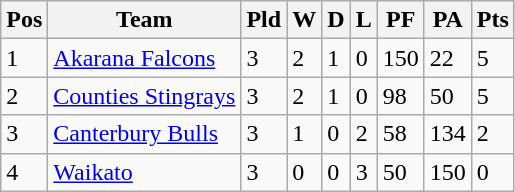<table class="wikitable">
<tr>
<th>Pos</th>
<th>Team</th>
<th>Pld</th>
<th>W</th>
<th>D</th>
<th>L</th>
<th>PF</th>
<th>PA</th>
<th>Pts</th>
</tr>
<tr>
<td>1</td>
<td><a href='#'>Akarana Falcons</a></td>
<td>3</td>
<td>2</td>
<td>1</td>
<td>0</td>
<td>150</td>
<td>22</td>
<td>5</td>
</tr>
<tr>
<td>2</td>
<td><a href='#'>Counties Stingrays</a></td>
<td>3</td>
<td>2</td>
<td>1</td>
<td>0</td>
<td>98</td>
<td>50</td>
<td>5</td>
</tr>
<tr>
<td>3</td>
<td><a href='#'>Canterbury Bulls</a></td>
<td>3</td>
<td>1</td>
<td>0</td>
<td>2</td>
<td>58</td>
<td>134</td>
<td>2</td>
</tr>
<tr>
<td>4</td>
<td><a href='#'>Waikato</a></td>
<td>3</td>
<td>0</td>
<td>0</td>
<td>3</td>
<td>50</td>
<td>150</td>
<td>0</td>
</tr>
</table>
